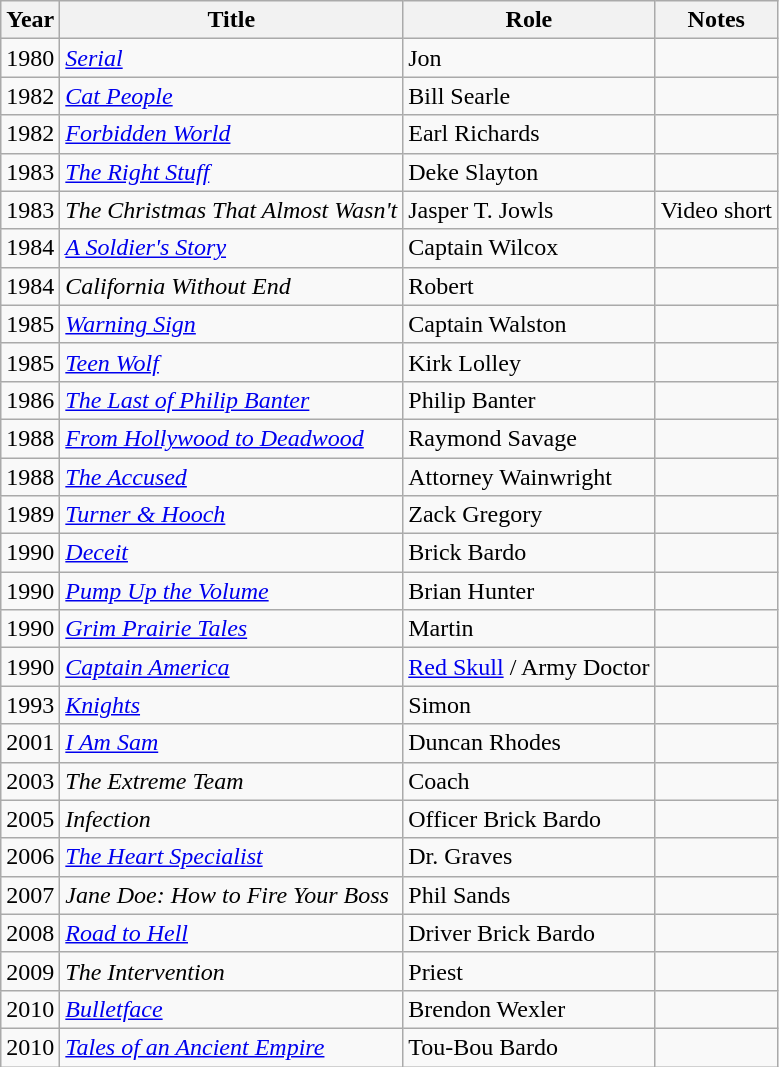<table class="wikitable sortable">
<tr>
<th>Year</th>
<th>Title</th>
<th>Role</th>
<th>Notes</th>
</tr>
<tr>
<td>1980</td>
<td><a href='#'><em>Serial</em></a></td>
<td>Jon</td>
<td></td>
</tr>
<tr>
<td>1982</td>
<td><a href='#'><em>Cat People</em></a></td>
<td>Bill Searle</td>
<td></td>
</tr>
<tr>
<td>1982</td>
<td><em><a href='#'>Forbidden World</a></em></td>
<td>Earl Richards</td>
<td></td>
</tr>
<tr>
<td>1983</td>
<td><a href='#'><em>The Right Stuff</em></a></td>
<td>Deke Slayton</td>
<td></td>
</tr>
<tr>
<td>1983</td>
<td><em>The Christmas That Almost Wasn't</em></td>
<td>Jasper T. Jowls</td>
<td>Video short</td>
</tr>
<tr>
<td>1984</td>
<td><em><a href='#'>A Soldier's Story</a></em></td>
<td>Captain Wilcox</td>
<td></td>
</tr>
<tr>
<td>1984</td>
<td><em>California Without End</em></td>
<td>Robert</td>
<td></td>
</tr>
<tr>
<td>1985</td>
<td><a href='#'><em>Warning Sign</em></a></td>
<td>Captain Walston</td>
<td></td>
</tr>
<tr>
<td>1985</td>
<td><em><a href='#'>Teen Wolf</a></em></td>
<td>Kirk Lolley</td>
<td></td>
</tr>
<tr>
<td>1986</td>
<td><a href='#'><em>The Last of Philip Banter</em></a></td>
<td>Philip Banter</td>
<td></td>
</tr>
<tr>
<td>1988</td>
<td><em><a href='#'>From Hollywood to Deadwood</a></em></td>
<td>Raymond Savage</td>
<td></td>
</tr>
<tr>
<td>1988</td>
<td><a href='#'><em>The Accused</em></a></td>
<td>Attorney Wainwright</td>
<td></td>
</tr>
<tr>
<td>1989</td>
<td><em><a href='#'>Turner & Hooch</a></em></td>
<td>Zack Gregory</td>
<td></td>
</tr>
<tr>
<td>1990</td>
<td><a href='#'><em>Deceit</em></a></td>
<td>Brick Bardo</td>
<td></td>
</tr>
<tr>
<td>1990</td>
<td><a href='#'><em>Pump Up the Volume</em></a></td>
<td>Brian Hunter</td>
<td></td>
</tr>
<tr>
<td>1990</td>
<td><em><a href='#'>Grim Prairie Tales</a></em></td>
<td>Martin</td>
<td></td>
</tr>
<tr>
<td>1990</td>
<td><a href='#'><em>Captain America</em></a></td>
<td><a href='#'>Red Skull</a> / Army Doctor</td>
<td></td>
</tr>
<tr>
<td>1993</td>
<td><a href='#'><em>Knights</em></a></td>
<td>Simon</td>
<td></td>
</tr>
<tr>
<td>2001</td>
<td><em><a href='#'>I Am Sam</a></em></td>
<td>Duncan Rhodes</td>
<td></td>
</tr>
<tr>
<td>2003</td>
<td><em>The Extreme Team</em></td>
<td>Coach</td>
<td></td>
</tr>
<tr>
<td>2005</td>
<td><em>Infection</em></td>
<td>Officer Brick Bardo</td>
<td></td>
</tr>
<tr>
<td>2006</td>
<td><em><a href='#'>The Heart Specialist</a></em></td>
<td>Dr. Graves</td>
<td></td>
</tr>
<tr>
<td>2007</td>
<td><em>Jane Doe: How to Fire Your Boss</em></td>
<td>Phil Sands</td>
<td></td>
</tr>
<tr>
<td>2008</td>
<td><a href='#'><em>Road to Hell</em></a></td>
<td>Driver Brick Bardo</td>
<td></td>
</tr>
<tr>
<td>2009</td>
<td><em>The Intervention</em></td>
<td>Priest</td>
<td></td>
</tr>
<tr>
<td>2010</td>
<td><em><a href='#'>Bulletface</a></em></td>
<td>Brendon Wexler</td>
<td></td>
</tr>
<tr>
<td>2010</td>
<td><em><a href='#'>Tales of an Ancient Empire</a></em></td>
<td>Tou-Bou Bardo</td>
<td></td>
</tr>
</table>
